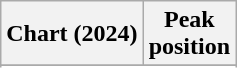<table class="wikitable plainrowheaders sortable" style="text-align:center">
<tr>
<th align="center">Chart (2024)</th>
<th align="center">Peak<br>position</th>
</tr>
<tr>
</tr>
<tr>
</tr>
<tr>
</tr>
</table>
